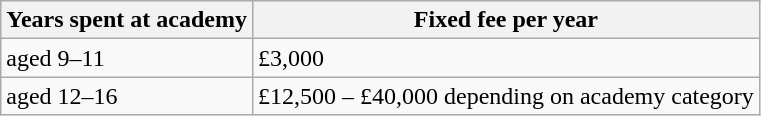<table class="wikitable">
<tr>
<th>Years spent at academy</th>
<th>Fixed fee per year</th>
</tr>
<tr>
<td>aged 9–11</td>
<td>£3,000</td>
</tr>
<tr>
<td>aged 12–16</td>
<td>£12,500 – £40,000 depending on academy category</td>
</tr>
</table>
